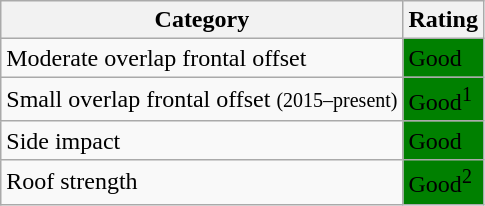<table class="wikitable">
<tr>
<th>Category</th>
<th>Rating</th>
</tr>
<tr>
<td>Moderate overlap frontal offset</td>
<td style="background: green">Good</td>
</tr>
<tr>
<td>Small overlap frontal offset <small>(2015–present)</small></td>
<td style="background: green">Good<sup>1</sup></td>
</tr>
<tr>
<td>Side impact</td>
<td style="background: green">Good</td>
</tr>
<tr>
<td>Roof strength</td>
<td style="background: green">Good<sup>2</sup></td>
</tr>
</table>
